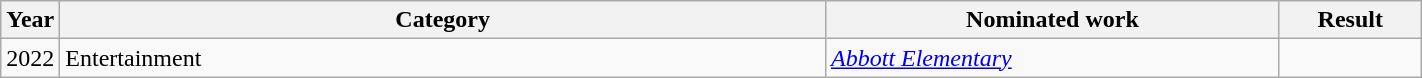<table class="wikitable sortable" width = 75%>
<tr>
<th width=4%>Year</th>
<th width=54%>Category</th>
<th width=32%>Nominated work</th>
<th width=10%>Result</th>
</tr>
<tr>
<td>2022</td>
<td>Entertainment</td>
<td><em><a href='#'>Abbott Elementary</a></em></td>
<td></td>
</tr>
</table>
